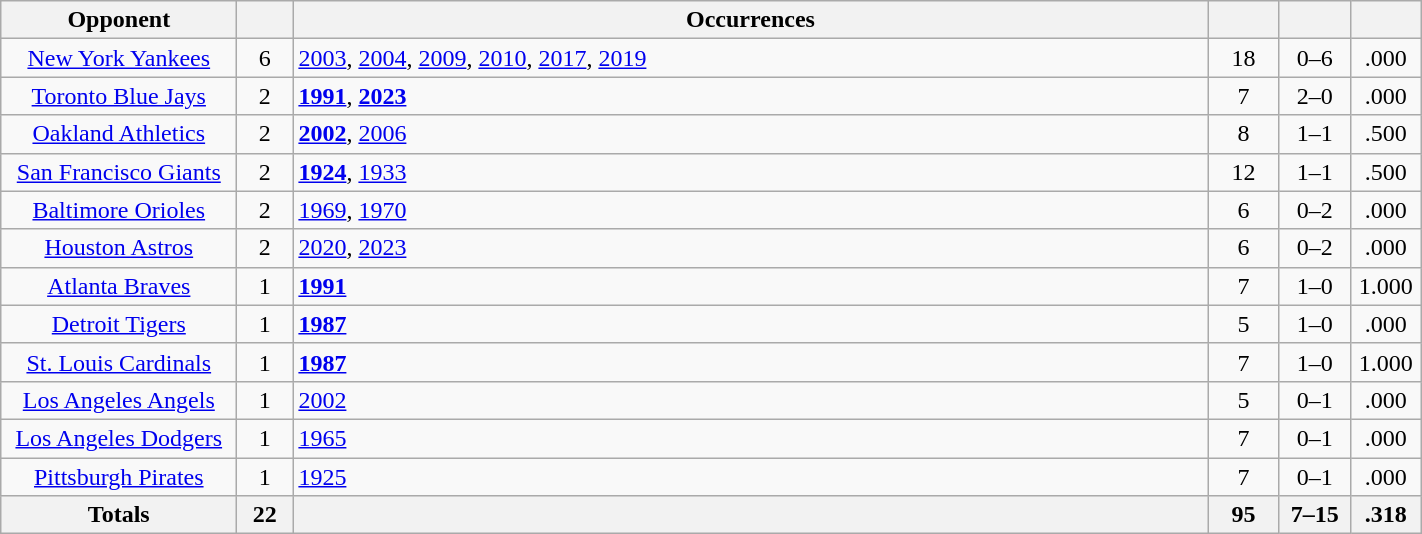<table class="wikitable sortable" style="text-align: center; width: 75%;">
<tr>
<th width="150">Opponent</th>
<th width="30"></th>
<th>Occurrences</th>
<th width="40"></th>
<th width="40"></th>
<th width="40"></th>
</tr>
<tr>
<td><a href='#'>New York Yankees</a></td>
<td>6</td>
<td align=left><a href='#'>2003</a>, <a href='#'>2004</a>, <a href='#'>2009</a>, <a href='#'>2010</a>, <a href='#'>2017</a>, <a href='#'>2019</a></td>
<td>18</td>
<td>0–6</td>
<td>.000</td>
</tr>
<tr>
<td><a href='#'>Toronto Blue Jays</a></td>
<td>2</td>
<td align=left><strong><a href='#'>1991</a></strong>, <strong><a href='#'>2023</a></strong></td>
<td>7</td>
<td>2–0</td>
<td>.000</td>
</tr>
<tr>
<td><a href='#'>Oakland Athletics</a></td>
<td>2</td>
<td align=left><strong><a href='#'>2002</a></strong>, <a href='#'>2006</a></td>
<td>8</td>
<td>1–1</td>
<td>.500</td>
</tr>
<tr>
<td><a href='#'>San Francisco Giants</a></td>
<td>2</td>
<td align=left><strong><a href='#'>1924</a></strong>, <a href='#'>1933</a></td>
<td>12</td>
<td>1–1</td>
<td>.500</td>
</tr>
<tr>
<td><a href='#'>Baltimore Orioles</a></td>
<td>2</td>
<td align=left><a href='#'>1969</a>, <a href='#'>1970</a></td>
<td>6</td>
<td>0–2</td>
<td>.000</td>
</tr>
<tr>
<td><a href='#'>Houston Astros</a></td>
<td>2</td>
<td align=left><a href='#'>2020</a>, <a href='#'>2023</a></td>
<td>6</td>
<td>0–2</td>
<td>.000</td>
</tr>
<tr>
<td><a href='#'>Atlanta Braves</a></td>
<td>1</td>
<td align=left><strong><a href='#'>1991</a></strong></td>
<td>7</td>
<td>1–0</td>
<td>1.000</td>
</tr>
<tr>
<td><a href='#'>Detroit Tigers</a></td>
<td>1</td>
<td align=left><strong><a href='#'>1987</a></strong></td>
<td>5</td>
<td>1–0</td>
<td>.000</td>
</tr>
<tr>
<td><a href='#'>St. Louis Cardinals</a></td>
<td>1</td>
<td align=left><strong><a href='#'>1987</a></strong></td>
<td>7</td>
<td>1–0</td>
<td>1.000</td>
</tr>
<tr>
<td><a href='#'>Los Angeles Angels</a></td>
<td>1</td>
<td align=left><a href='#'>2002</a></td>
<td>5</td>
<td>0–1</td>
<td>.000</td>
</tr>
<tr>
<td><a href='#'>Los Angeles Dodgers</a></td>
<td>1</td>
<td align=left><a href='#'>1965</a></td>
<td>7</td>
<td>0–1</td>
<td>.000</td>
</tr>
<tr>
<td><a href='#'>Pittsburgh Pirates</a></td>
<td>1</td>
<td align=left><a href='#'>1925</a></td>
<td>7</td>
<td>0–1</td>
<td>.000</td>
</tr>
<tr>
<th width="150">Totals</th>
<th width="30">22</th>
<th></th>
<th width="40">95</th>
<th width="40">7–15</th>
<th width="40">.318</th>
</tr>
</table>
